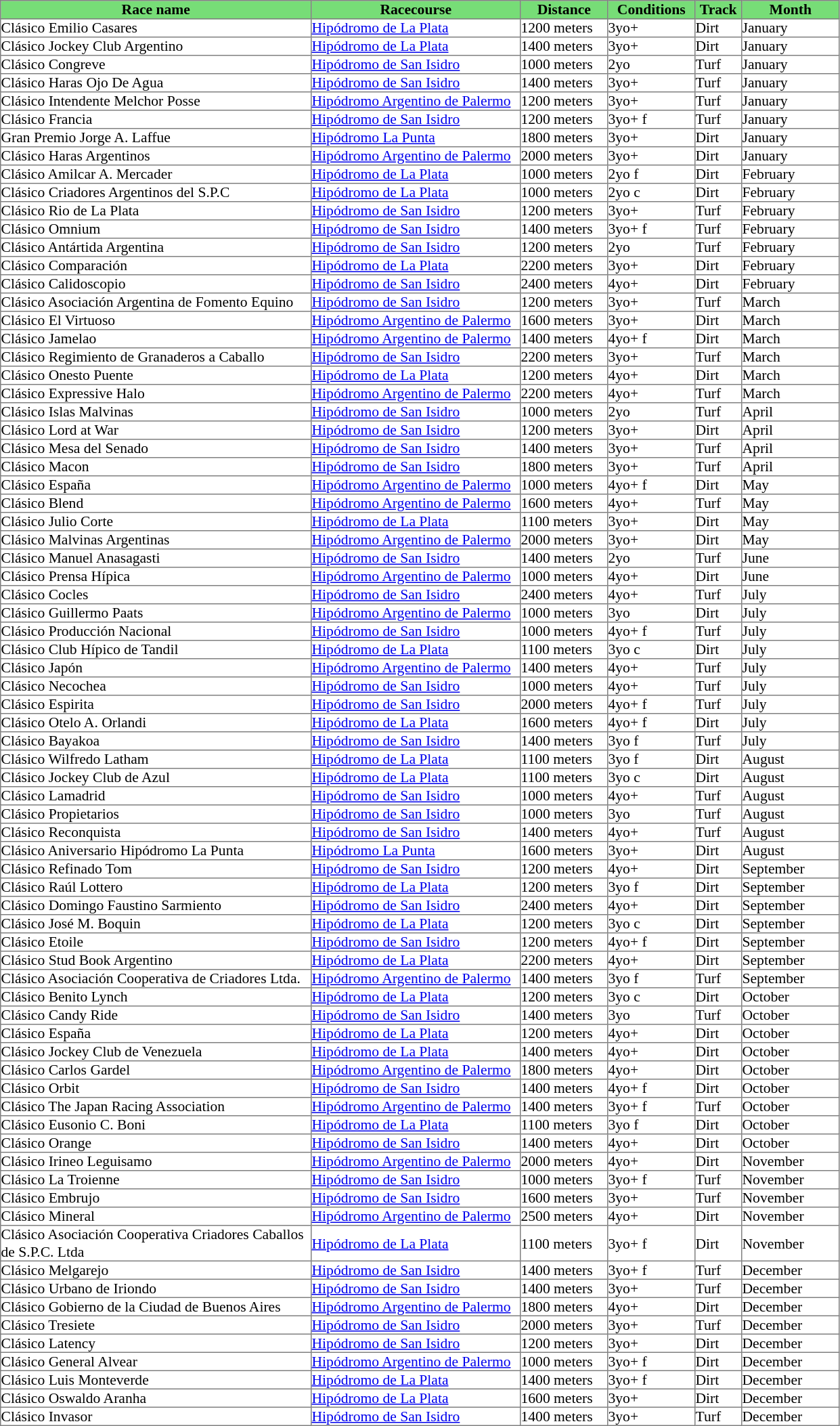<table class = "sortable" | border="1" cellpadding="0" style="border-collapse: collapse; font-size:90%">
<tr bgcolor="#77dd77" align="center">
<th>Race name</th>
<th>Racecourse</th>
<th>Distance</th>
<th>Conditions</th>
<th>Track</th>
<th>Month</th>
</tr>
<tr>
<td width="305">Clásico Emilio Casares</td>
<td width="205"><a href='#'>Hipódromo de La Plata</a></td>
<td width="85">1200 meters</td>
<td width="85">3yo+</td>
<td width="45">Dirt</td>
<td width="95">January</td>
</tr>
<tr>
<td>Clásico Jockey Club Argentino</td>
<td><a href='#'>Hipódromo de La Plata</a></td>
<td>1400 meters</td>
<td>3yo+</td>
<td>Dirt</td>
<td>January</td>
</tr>
<tr>
<td>Clásico Congreve</td>
<td><a href='#'>Hipódromo de San Isidro</a></td>
<td>1000 meters</td>
<td>2yo</td>
<td>Turf</td>
<td>January</td>
</tr>
<tr>
<td>Clásico Haras Ojo De Agua</td>
<td><a href='#'>Hipódromo de San Isidro</a></td>
<td>1400 meters</td>
<td>3yo+</td>
<td>Turf</td>
<td>January</td>
</tr>
<tr>
<td>Clásico Intendente Melchor Posse</td>
<td><a href='#'>Hipódromo Argentino de Palermo</a></td>
<td>1200 meters</td>
<td>3yo+</td>
<td>Turf</td>
<td>January</td>
</tr>
<tr>
<td>Clásico Francia</td>
<td><a href='#'>Hipódromo de San Isidro</a></td>
<td>1200 meters</td>
<td>3yo+ f</td>
<td>Turf</td>
<td>January</td>
</tr>
<tr>
<td>Gran Premio Jorge A. Laffue</td>
<td><a href='#'>Hipódromo La Punta</a></td>
<td>1800 meters</td>
<td>3yo+</td>
<td>Dirt</td>
<td>January</td>
</tr>
<tr>
<td>Clásico Haras Argentinos</td>
<td><a href='#'>Hipódromo Argentino de Palermo</a></td>
<td>2000 meters</td>
<td>3yo+</td>
<td>Dirt</td>
<td>January</td>
</tr>
<tr>
<td>Clásico Amilcar A. Mercader</td>
<td><a href='#'>Hipódromo de La Plata</a></td>
<td>1000 meters</td>
<td>2yo f</td>
<td>Dirt</td>
<td>February</td>
</tr>
<tr>
<td>Clásico Criadores Argentinos del S.P.C</td>
<td><a href='#'>Hipódromo de La Plata</a></td>
<td>1000 meters</td>
<td>2yo c</td>
<td>Dirt</td>
<td>February</td>
</tr>
<tr>
<td>Clásico Rio de La Plata</td>
<td><a href='#'>Hipódromo de San Isidro</a></td>
<td>1200 meters</td>
<td>3yo+</td>
<td>Turf</td>
<td>February</td>
</tr>
<tr>
<td>Clásico Omnium</td>
<td><a href='#'>Hipódromo de San Isidro</a></td>
<td>1400 meters</td>
<td>3yo+ f</td>
<td>Turf</td>
<td>February</td>
</tr>
<tr>
<td>Clásico Antártida Argentina</td>
<td><a href='#'>Hipódromo de San Isidro</a></td>
<td>1200 meters</td>
<td>2yo</td>
<td>Turf</td>
<td>February</td>
</tr>
<tr>
<td>Clásico Comparación</td>
<td><a href='#'>Hipódromo de La Plata</a></td>
<td>2200 meters</td>
<td>3yo+</td>
<td>Dirt</td>
<td>February</td>
</tr>
<tr>
<td>Clásico Calidoscopio</td>
<td><a href='#'>Hipódromo de San Isidro</a></td>
<td>2400 meters</td>
<td>4yo+</td>
<td>Dirt</td>
<td>February</td>
</tr>
<tr>
<td>Clásico Asociación Argentina de Fomento Equino</td>
<td><a href='#'>Hipódromo de San Isidro</a></td>
<td>1200 meters</td>
<td>3yo+</td>
<td>Turf</td>
<td>March</td>
</tr>
<tr>
<td>Clásico El Virtuoso</td>
<td><a href='#'>Hipódromo Argentino de Palermo</a></td>
<td>1600 meters</td>
<td>3yo+</td>
<td>Dirt</td>
<td>March</td>
</tr>
<tr>
<td>Clásico Jamelao</td>
<td><a href='#'>Hipódromo Argentino de Palermo</a></td>
<td>1400 meters</td>
<td>4yo+ f</td>
<td>Dirt</td>
<td>March</td>
</tr>
<tr>
<td>Clásico Regimiento de Granaderos a Caballo</td>
<td><a href='#'>Hipódromo de San Isidro</a></td>
<td>2200 meters</td>
<td>3yo+</td>
<td>Turf</td>
<td>March</td>
</tr>
<tr>
<td>Clásico Onesto Puente</td>
<td><a href='#'>Hipódromo de La Plata</a></td>
<td>1200 meters</td>
<td>4yo+</td>
<td>Dirt</td>
<td>March</td>
</tr>
<tr>
<td>Clásico Expressive Halo</td>
<td><a href='#'>Hipódromo Argentino de Palermo</a></td>
<td>2200 meters</td>
<td>4yo+</td>
<td>Turf</td>
<td>March</td>
</tr>
<tr>
<td>Clásico Islas Malvinas</td>
<td><a href='#'>Hipódromo de San Isidro</a></td>
<td>1000 meters</td>
<td>2yo</td>
<td>Turf</td>
<td>April</td>
</tr>
<tr>
<td>Clásico Lord at War</td>
<td><a href='#'>Hipódromo de San Isidro</a></td>
<td>1200 meters</td>
<td>3yo+</td>
<td>Dirt</td>
<td>April</td>
</tr>
<tr>
<td>Clásico Mesa del Senado</td>
<td><a href='#'>Hipódromo de San Isidro</a></td>
<td>1400 meters</td>
<td>3yo+</td>
<td>Turf</td>
<td>April</td>
</tr>
<tr>
<td>Clásico Macon</td>
<td><a href='#'>Hipódromo de San Isidro</a></td>
<td>1800 meters</td>
<td>3yo+</td>
<td>Turf</td>
<td>April</td>
</tr>
<tr>
<td>Clásico España</td>
<td><a href='#'>Hipódromo Argentino de Palermo</a></td>
<td>1000 meters</td>
<td>4yo+ f</td>
<td>Dirt</td>
<td>May</td>
</tr>
<tr>
<td>Clásico Blend</td>
<td><a href='#'>Hipódromo Argentino de Palermo</a></td>
<td>1600 meters</td>
<td>4yo+</td>
<td>Turf</td>
<td>May</td>
</tr>
<tr>
<td>Clásico Julio Corte</td>
<td><a href='#'>Hipódromo de La Plata</a></td>
<td>1100 meters</td>
<td>3yo+</td>
<td>Dirt</td>
<td>May</td>
</tr>
<tr>
<td>Clásico Malvinas Argentinas</td>
<td><a href='#'>Hipódromo Argentino de Palermo</a></td>
<td>2000 meters</td>
<td>3yo+</td>
<td>Dirt</td>
<td>May</td>
</tr>
<tr>
<td>Clásico Manuel Anasagasti</td>
<td><a href='#'>Hipódromo de San Isidro</a></td>
<td>1400 meters</td>
<td>2yo</td>
<td>Turf</td>
<td>June</td>
</tr>
<tr>
<td>Clásico Prensa Hípica</td>
<td><a href='#'>Hipódromo Argentino de Palermo</a></td>
<td>1000 meters</td>
<td>4yo+</td>
<td>Dirt</td>
<td>June</td>
</tr>
<tr>
<td>Clásico Cocles</td>
<td><a href='#'>Hipódromo de San Isidro</a></td>
<td>2400 meters</td>
<td>4yo+</td>
<td>Turf</td>
<td>July</td>
</tr>
<tr>
<td>Clásico Guillermo Paats</td>
<td><a href='#'>Hipódromo Argentino de Palermo</a></td>
<td>1000 meters</td>
<td>3yo</td>
<td>Dirt</td>
<td>July</td>
</tr>
<tr>
<td>Clásico Producción Nacional</td>
<td><a href='#'>Hipódromo de San Isidro</a></td>
<td>1000 meters</td>
<td>4yo+ f</td>
<td>Turf</td>
<td>July</td>
</tr>
<tr>
<td>Clásico Club Hípico de Tandil</td>
<td><a href='#'>Hipódromo de La Plata</a></td>
<td>1100 meters</td>
<td>3yo c</td>
<td>Dirt</td>
<td>July</td>
</tr>
<tr>
<td>Clásico Japón</td>
<td><a href='#'>Hipódromo Argentino de Palermo</a></td>
<td>1400 meters</td>
<td>4yo+</td>
<td>Turf</td>
<td>July</td>
</tr>
<tr>
<td>Clásico Necochea</td>
<td><a href='#'>Hipódromo de San Isidro</a></td>
<td>1000 meters</td>
<td>4yo+</td>
<td>Turf</td>
<td>July</td>
</tr>
<tr>
<td>Clásico Espirita</td>
<td><a href='#'>Hipódromo de San Isidro</a></td>
<td>2000 meters</td>
<td>4yo+ f</td>
<td>Turf</td>
<td>July</td>
</tr>
<tr>
<td>Clásico Otelo A. Orlandi</td>
<td><a href='#'>Hipódromo de La Plata</a></td>
<td>1600 meters</td>
<td>4yo+ f</td>
<td>Dirt</td>
<td>July</td>
</tr>
<tr>
<td>Clásico Bayakoa</td>
<td><a href='#'>Hipódromo de San Isidro</a></td>
<td>1400 meters</td>
<td>3yo f</td>
<td>Turf</td>
<td>July</td>
</tr>
<tr>
<td>Clásico Wilfredo Latham</td>
<td><a href='#'>Hipódromo de La Plata</a></td>
<td>1100 meters</td>
<td>3yo f</td>
<td>Dirt</td>
<td>August</td>
</tr>
<tr>
<td>Clásico Jockey Club de Azul</td>
<td><a href='#'>Hipódromo de La Plata</a></td>
<td>1100 meters</td>
<td>3yo c</td>
<td>Dirt</td>
<td>August</td>
</tr>
<tr>
<td>Clásico Lamadrid</td>
<td><a href='#'>Hipódromo de San Isidro</a></td>
<td>1000 meters</td>
<td>4yo+</td>
<td>Turf</td>
<td>August</td>
</tr>
<tr>
<td>Clásico Propietarios</td>
<td><a href='#'>Hipódromo de San Isidro</a></td>
<td>1000 meters</td>
<td>3yo</td>
<td>Turf</td>
<td>August</td>
</tr>
<tr>
<td>Clásico Reconquista</td>
<td><a href='#'>Hipódromo de San Isidro</a></td>
<td>1400 meters</td>
<td>4yo+</td>
<td>Turf</td>
<td>August</td>
</tr>
<tr>
<td>Clásico Aniversario Hipódromo La Punta</td>
<td><a href='#'>Hipódromo La Punta</a></td>
<td>1600 meters</td>
<td>3yo+</td>
<td>Dirt</td>
<td>August</td>
</tr>
<tr>
<td>Clásico Refinado Tom</td>
<td><a href='#'>Hipódromo de San Isidro</a></td>
<td>1200 meters</td>
<td>4yo+</td>
<td>Dirt</td>
<td>September</td>
</tr>
<tr>
<td>Clásico Raúl Lottero</td>
<td><a href='#'>Hipódromo de La Plata</a></td>
<td>1200 meters</td>
<td>3yo f</td>
<td>Dirt</td>
<td>September</td>
</tr>
<tr>
<td>Clásico Domingo Faustino Sarmiento</td>
<td><a href='#'>Hipódromo de San Isidro</a></td>
<td>2400 meters</td>
<td>4yo+</td>
<td>Dirt</td>
<td>September</td>
</tr>
<tr>
<td>Clásico José M. Boquin</td>
<td><a href='#'>Hipódromo de La Plata</a></td>
<td>1200 meters</td>
<td>3yo c</td>
<td>Dirt</td>
<td>September</td>
</tr>
<tr>
<td>Clásico Etoile</td>
<td><a href='#'>Hipódromo de San Isidro</a></td>
<td>1200 meters</td>
<td>4yo+ f</td>
<td>Dirt</td>
<td>September</td>
</tr>
<tr>
<td>Clásico Stud Book Argentino</td>
<td><a href='#'>Hipódromo de La Plata</a></td>
<td>2200 meters</td>
<td>4yo+</td>
<td>Dirt</td>
<td>September</td>
</tr>
<tr>
<td>Clásico Asociación Cooperativa de Criadores Ltda.</td>
<td><a href='#'>Hipódromo Argentino de Palermo</a></td>
<td>1400 meters</td>
<td>3yo f</td>
<td>Turf</td>
<td>September</td>
</tr>
<tr>
<td>Clásico Benito Lynch</td>
<td><a href='#'>Hipódromo de La Plata</a></td>
<td>1200 meters</td>
<td>3yo c</td>
<td>Dirt</td>
<td>October</td>
</tr>
<tr>
<td>Clásico Candy Ride</td>
<td><a href='#'>Hipódromo de San Isidro</a></td>
<td>1400 meters</td>
<td>3yo</td>
<td>Turf</td>
<td>October</td>
</tr>
<tr>
<td>Clásico España</td>
<td><a href='#'>Hipódromo de La Plata</a></td>
<td>1200 meters</td>
<td>4yo+</td>
<td>Dirt</td>
<td>October</td>
</tr>
<tr>
<td>Clásico Jockey Club de Venezuela</td>
<td><a href='#'>Hipódromo de La Plata</a></td>
<td>1400 meters</td>
<td>4yo+</td>
<td>Dirt</td>
<td>October</td>
</tr>
<tr>
<td>Clásico Carlos Gardel</td>
<td><a href='#'>Hipódromo Argentino de Palermo</a></td>
<td>1800 meters</td>
<td>4yo+</td>
<td>Dirt</td>
<td>October</td>
</tr>
<tr>
<td>Clásico Orbit</td>
<td><a href='#'>Hipódromo de San Isidro</a></td>
<td>1400 meters</td>
<td>4yo+ f</td>
<td>Dirt</td>
<td>October</td>
</tr>
<tr>
<td>Clásico The Japan Racing Association</td>
<td><a href='#'>Hipódromo Argentino de Palermo</a></td>
<td>1400 meters</td>
<td>3yo+ f</td>
<td>Turf</td>
<td>October</td>
</tr>
<tr>
<td>Clásico Eusonio C. Boni</td>
<td><a href='#'>Hipódromo de La Plata</a></td>
<td>1100 meters</td>
<td>3yo f</td>
<td>Dirt</td>
<td>October</td>
</tr>
<tr>
<td>Clásico Orange</td>
<td><a href='#'>Hipódromo de San Isidro</a></td>
<td>1400 meters</td>
<td>4yo+</td>
<td>Dirt</td>
<td>October</td>
</tr>
<tr>
<td>Clásico Irineo Leguisamo</td>
<td><a href='#'>Hipódromo Argentino de Palermo</a></td>
<td>2000 meters</td>
<td>4yo+</td>
<td>Dirt</td>
<td>November</td>
</tr>
<tr>
<td>Clásico La Troienne</td>
<td><a href='#'>Hipódromo de San Isidro</a></td>
<td>1000 meters</td>
<td>3yo+ f</td>
<td>Turf</td>
<td>November</td>
</tr>
<tr>
<td>Clásico Embrujo</td>
<td><a href='#'>Hipódromo de San Isidro</a></td>
<td>1600 meters</td>
<td>3yo+</td>
<td>Turf</td>
<td>November</td>
</tr>
<tr>
<td>Clásico Mineral</td>
<td><a href='#'>Hipódromo Argentino de Palermo</a></td>
<td>2500 meters</td>
<td>4yo+</td>
<td>Dirt</td>
<td>November</td>
</tr>
<tr>
<td>Clásico Asociación Cooperativa Criadores Caballos de S.P.C. Ltda</td>
<td><a href='#'>Hipódromo de La Plata</a></td>
<td>1100 meters</td>
<td>3yo+ f</td>
<td>Dirt</td>
<td>November</td>
</tr>
<tr>
<td>Clásico Melgarejo</td>
<td><a href='#'>Hipódromo de San Isidro</a></td>
<td>1400 meters</td>
<td>3yo+ f</td>
<td>Turf</td>
<td>December</td>
</tr>
<tr>
<td>Clásico Urbano de Iriondo</td>
<td><a href='#'>Hipódromo de San Isidro</a></td>
<td>1400 meters</td>
<td>3yo+</td>
<td>Turf</td>
<td>December</td>
</tr>
<tr>
<td>Clásico Gobierno de la Ciudad de Buenos Aires</td>
<td><a href='#'>Hipódromo Argentino de Palermo</a></td>
<td>1800 meters</td>
<td>4yo+</td>
<td>Dirt</td>
<td>December</td>
</tr>
<tr>
<td>Clásico Tresiete</td>
<td><a href='#'>Hipódromo de San Isidro</a></td>
<td>2000 meters</td>
<td>3yo+</td>
<td>Turf</td>
<td>December</td>
</tr>
<tr>
<td>Clásico Latency</td>
<td><a href='#'>Hipódromo de San Isidro</a></td>
<td>1200 meters</td>
<td>3yo+</td>
<td>Dirt</td>
<td>December</td>
</tr>
<tr>
<td>Clásico General Alvear</td>
<td><a href='#'>Hipódromo Argentino de Palermo</a></td>
<td>1000 meters</td>
<td>3yo+ f</td>
<td>Dirt</td>
<td>December</td>
</tr>
<tr>
<td>Clásico Luis Monteverde</td>
<td><a href='#'>Hipódromo de La Plata</a></td>
<td>1400 meters</td>
<td>3yo+ f</td>
<td>Dirt</td>
<td>December</td>
</tr>
<tr>
<td>Clásico Oswaldo Aranha</td>
<td><a href='#'>Hipódromo de La Plata</a></td>
<td>1600 meters</td>
<td>3yo+</td>
<td>Dirt</td>
<td>December</td>
</tr>
<tr>
<td>Clásico Invasor</td>
<td><a href='#'>Hipódromo de San Isidro</a></td>
<td>1400 meters</td>
<td>3yo+</td>
<td>Turf</td>
<td>December</td>
</tr>
</table>
